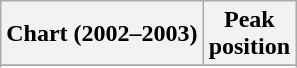<table class="wikitable plainrowheaders sortable" border="1">
<tr>
<th scope="col">Chart (2002–2003)</th>
<th scope="col">Peak<br>position</th>
</tr>
<tr>
</tr>
<tr>
</tr>
<tr>
</tr>
<tr>
</tr>
<tr>
</tr>
<tr>
</tr>
<tr>
</tr>
<tr>
</tr>
<tr>
</tr>
<tr>
</tr>
<tr>
</tr>
<tr>
</tr>
<tr>
</tr>
<tr>
</tr>
<tr>
</tr>
</table>
